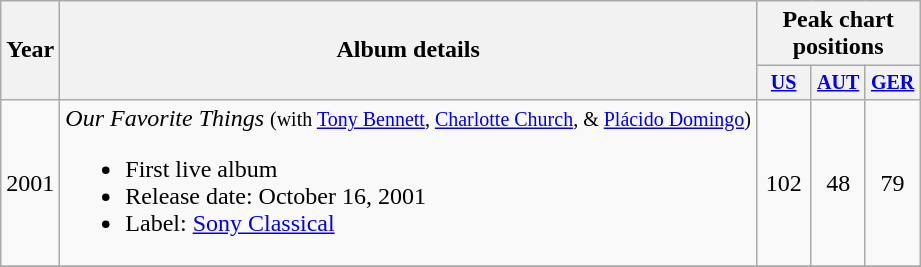<table class="wikitable" style="text-align:center;">
<tr>
<th rowspan="2">Year</th>
<th rowspan="2">Album details</th>
<th colspan="3">Peak chart positions</th>
</tr>
<tr style="font-size:smaller;">
<th width="30"><a href='#'>US</a><br></th>
<th width="30"><a href='#'>AUT</a><br></th>
<th width="30"><a href='#'>GER</a><br></th>
</tr>
<tr>
<td>2001</td>
<td align="left"><em>Our Favorite Things</em> <small>(with <a href='#'>Tony Bennett</a>, <a href='#'>Charlotte Church</a>, & <a href='#'>Plácido Domingo</a>)</small> <br><ul><li>First live album</li><li>Release date: October 16, 2001</li><li>Label: <a href='#'>Sony Classical</a></li></ul></td>
<td>102</td>
<td>48</td>
<td>79</td>
</tr>
<tr>
</tr>
</table>
